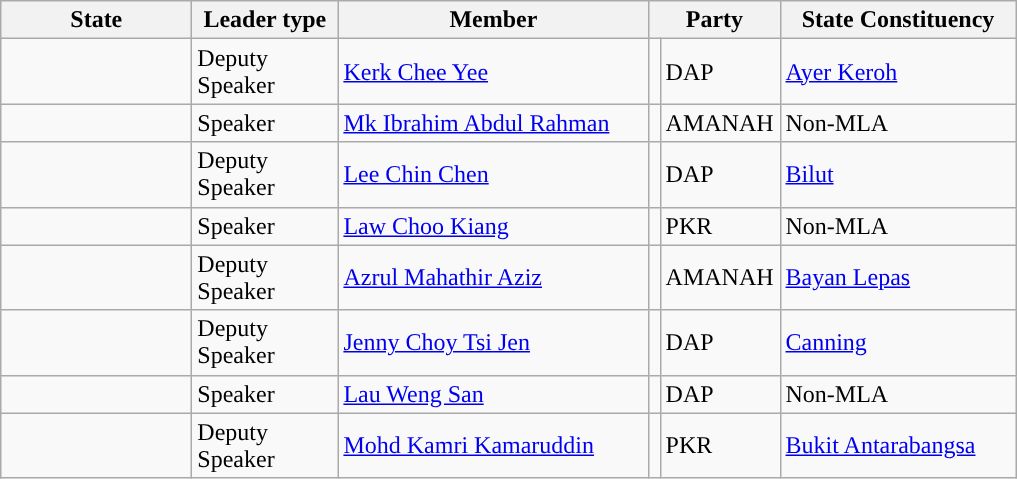<table class ="wikitable sortable">
<tr>
<th style="width:120px;">State</th>
<th style="width:90px;">Leader type</th>
<th style="width:200px;">Member</th>
<th style="width:80px;" colspan=2>Party</th>
<th style="width:150px;">State Constituency</th>
</tr>
<tr>
<td></td>
<td>Deputy Speaker</td>
<td><a href='#'>Kerk Chee Yee</a></td>
<td></td>
<td>DAP</td>
<td><a href='#'>Ayer Keroh</a></td>
</tr>
<tr>
<td></td>
<td>Speaker</td>
<td><a href='#'>Mk Ibrahim Abdul Rahman</a></td>
<td></td>
<td>AMANAH</td>
<td>Non-MLA</td>
</tr>
<tr>
<td></td>
<td>Deputy Speaker</td>
<td><a href='#'>Lee Chin Chen</a></td>
<td></td>
<td>DAP</td>
<td><a href='#'>Bilut</a></td>
</tr>
<tr>
<td></td>
<td>Speaker</td>
<td><a href='#'>Law Choo Kiang</a></td>
<td></td>
<td>PKR</td>
<td>Non-MLA</td>
</tr>
<tr>
<td></td>
<td>Deputy Speaker</td>
<td><a href='#'>Azrul Mahathir Aziz</a></td>
<td></td>
<td>AMANAH</td>
<td><a href='#'>Bayan Lepas</a></td>
</tr>
<tr>
<td></td>
<td>Deputy Speaker</td>
<td><a href='#'>Jenny Choy Tsi Jen</a></td>
<td></td>
<td>DAP</td>
<td><a href='#'>Canning</a></td>
</tr>
<tr>
<td></td>
<td>Speaker</td>
<td><a href='#'>Lau Weng San</a></td>
<td></td>
<td>DAP</td>
<td>Non-MLA</td>
</tr>
<tr>
<td></td>
<td>Deputy Speaker</td>
<td><a href='#'>Mohd Kamri Kamaruddin</a></td>
<td></td>
<td>PKR</td>
<td><a href='#'>Bukit Antarabangsa</a></td>
</tr>
</table>
